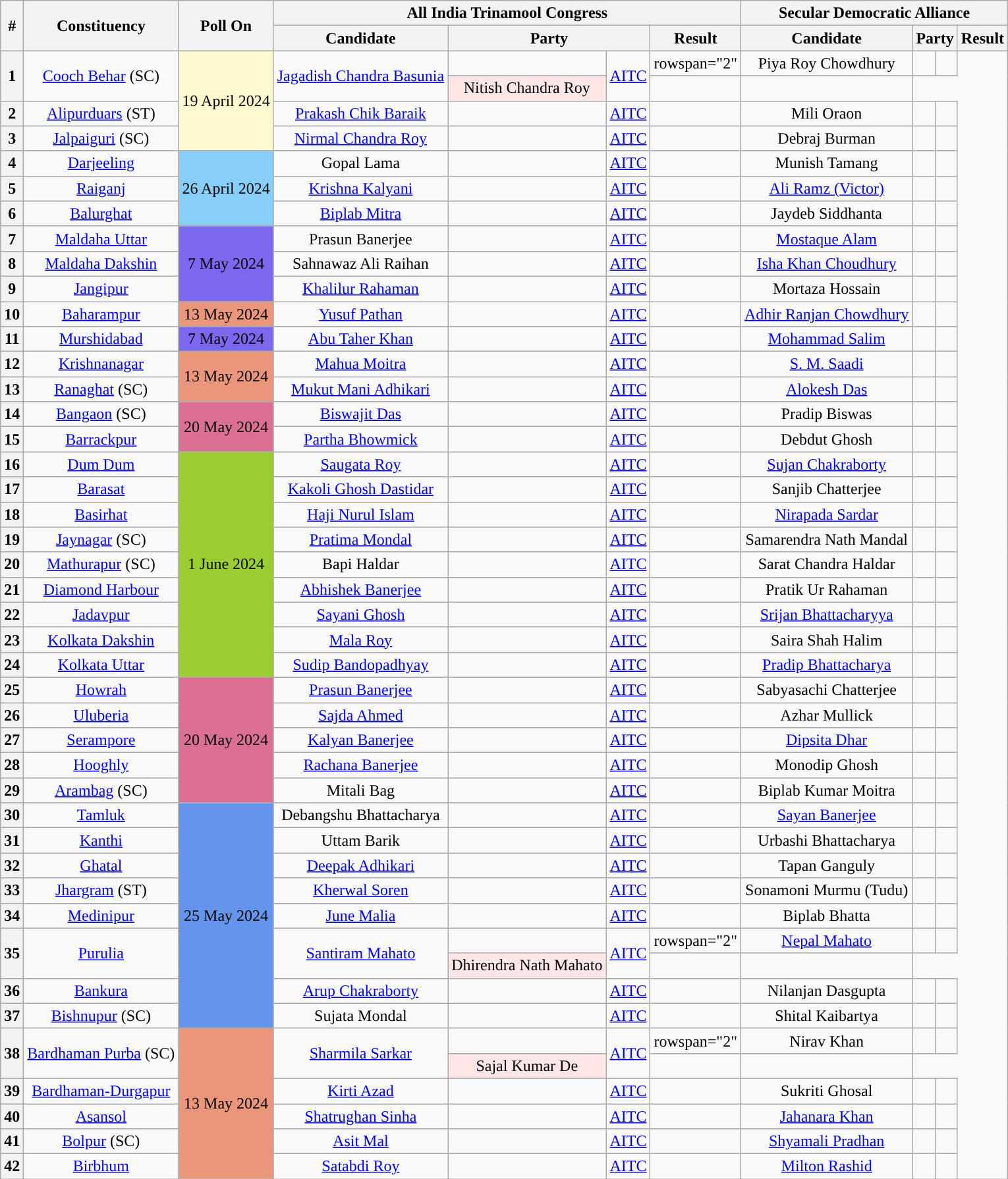<table class="wikitable sortable" style="text-align:center;">
<tr>
<th rowspan="2">#</th>
<th rowspan="2">Constituency</th>
<th rowspan="2">Poll On</th>
<th colspan="4" Style="background-color:">All India Trinamool Congress</th>
<th colspan="4" Style="background-color:">Secular Democratic Alliance</th>
</tr>
<tr>
<th>Candidate</th>
<th colspan="2">Party</th>
<th>Result</th>
<th>Candidate</th>
<th colspan="2">Party</th>
<th>Result</th>
</tr>
<tr>
<th rowspan="2">1</th>
<td rowspan="2"><a href='#'>Cooch Behar</a> (SC)</td>
<td rowspan="4" bgcolor=#FFFACD>19 April 2024</td>
<td rowspan="2"><a href='#'>Jagadish Chandra Basunia</a></td>
<td></td>
<td rowspan="2"><a href='#'>AITC</a></td>
<td>rowspan="2" </td>
<td>Piya Roy Chowdhury</td>
<td></td>
<td></td>
</tr>
<tr>
<td style="background:#FFE6E6">Nitish Chandra Roy</td>
<td></td>
<td></td>
</tr>
<tr>
<th>2</th>
<td><a href='#'>Alipurduars</a> (ST)</td>
<td><a href='#'>Prakash Chik Baraik</a></td>
<td></td>
<td><a href='#'>AITC</a></td>
<td></td>
<td>Mili Oraon</td>
<td></td>
<td></td>
</tr>
<tr>
<th>3</th>
<td><a href='#'>Jalpaiguri</a> (SC)</td>
<td><a href='#'>Nirmal Chandra Roy</a></td>
<td></td>
<td><a href='#'>AITC</a></td>
<td></td>
<td>Debraj Burman</td>
<td></td>
<td></td>
</tr>
<tr>
<th>4</th>
<td><a href='#'>Darjeeling</a></td>
<td rowspan="3" bgcolor=#87CEFA>26 April 2024</td>
<td>Gopal Lama</td>
<td></td>
<td><a href='#'>AITC</a></td>
<td></td>
<td>Munish Tamang</td>
<td></td>
<td></td>
</tr>
<tr>
<th>5</th>
<td><a href='#'>Raiganj</a></td>
<td><a href='#'>Krishna Kalyani</a></td>
<td></td>
<td><a href='#'>AITC</a></td>
<td></td>
<td><a href='#'>Ali Ramz (Victor)</a></td>
<td></td>
<td></td>
</tr>
<tr>
<th>6</th>
<td><a href='#'>Balurghat</a></td>
<td><a href='#'>Biplab Mitra</a></td>
<td></td>
<td><a href='#'>AITC</a></td>
<td></td>
<td>Jaydeb Siddhanta</td>
<td></td>
<td></td>
</tr>
<tr>
<th>7</th>
<td><a href='#'>Maldaha Uttar</a></td>
<td rowspan="3" bgcolor=#7B68EE>7 May 2024</td>
<td>Prasun Banerjee</td>
<td></td>
<td><a href='#'>AITC</a></td>
<td></td>
<td><a href='#'>Mostaque Alam</a></td>
<td></td>
<td></td>
</tr>
<tr>
<th>8</th>
<td><a href='#'>Maldaha Dakshin</a></td>
<td>Sahnawaz Ali Raihan</td>
<td></td>
<td><a href='#'>AITC</a></td>
<td></td>
<td><a href='#'>Isha Khan Choudhury</a></td>
<td></td>
<td></td>
</tr>
<tr>
<th>9</th>
<td><a href='#'>Jangipur</a></td>
<td><a href='#'>Khalilur Rahaman</a></td>
<td></td>
<td><a href='#'>AITC</a></td>
<td></td>
<td>Mortaza Hossain</td>
<td></td>
<td></td>
</tr>
<tr>
<th>10</th>
<td><a href='#'>Baharampur</a></td>
<td bgcolor=#E9967A>13 May 2024</td>
<td><a href='#'>Yusuf Pathan</a></td>
<td></td>
<td><a href='#'>AITC</a></td>
<td></td>
<td><a href='#'>Adhir Ranjan Chowdhury</a></td>
<td></td>
<td></td>
</tr>
<tr>
<th>11</th>
<td><a href='#'>Murshidabad</a></td>
<td bgcolor=#7B68EE>7 May 2024</td>
<td><a href='#'>Abu Taher Khan</a></td>
<td></td>
<td><a href='#'>AITC</a></td>
<td></td>
<td><a href='#'>Mohammad Salim</a></td>
<td></td>
<td></td>
</tr>
<tr>
<th>12</th>
<td><a href='#'>Krishnanagar</a></td>
<td rowspan="2" bgcolor=#E9967A>13 May 2024</td>
<td><a href='#'>Mahua Moitra</a></td>
<td></td>
<td><a href='#'>AITC</a></td>
<td></td>
<td><a href='#'>S. M. Saadi</a></td>
<td></td>
<td></td>
</tr>
<tr>
<th>13</th>
<td><a href='#'>Ranaghat</a> (SC)</td>
<td><a href='#'>Mukut Mani Adhikari</a></td>
<td></td>
<td><a href='#'>AITC</a></td>
<td></td>
<td><a href='#'>Alokesh Das</a></td>
<td></td>
<td></td>
</tr>
<tr>
<th>14</th>
<td><a href='#'>Bangaon</a> (SC)</td>
<td rowspan="2" bgcolor=#DB7093>20 May 2024</td>
<td><a href='#'>Biswajit Das</a></td>
<td></td>
<td><a href='#'>AITC</a></td>
<td></td>
<td>Pradip Biswas</td>
<td></td>
<td></td>
</tr>
<tr>
<th>15</th>
<td><a href='#'>Barrackpur</a></td>
<td><a href='#'>Partha Bhowmick</a></td>
<td></td>
<td><a href='#'>AITC</a></td>
<td></td>
<td>Debdut Ghosh</td>
<td></td>
<td></td>
</tr>
<tr>
<th>16</th>
<td><a href='#'>Dum Dum</a></td>
<td rowspan="9" bgcolor=#9ACD32>1 June 2024</td>
<td><a href='#'>Saugata Roy</a></td>
<td></td>
<td><a href='#'>AITC</a></td>
<td></td>
<td><a href='#'>Sujan Chakraborty</a></td>
<td></td>
<td></td>
</tr>
<tr>
<th>17</th>
<td><a href='#'>Barasat</a></td>
<td><a href='#'>Kakoli Ghosh Dastidar</a></td>
<td></td>
<td><a href='#'>AITC</a></td>
<td></td>
<td>Sanjib Chatterjee</td>
<td></td>
<td></td>
</tr>
<tr>
<th>18</th>
<td><a href='#'>Basirhat</a></td>
<td><a href='#'>Haji Nurul Islam</a></td>
<td></td>
<td><a href='#'>AITC</a></td>
<td></td>
<td><a href='#'>Nirapada Sardar</a></td>
<td></td>
<td></td>
</tr>
<tr>
<th>19</th>
<td><a href='#'>Jaynagar</a> (SC)</td>
<td><a href='#'>Pratima Mondal</a></td>
<td></td>
<td><a href='#'>AITC</a></td>
<td></td>
<td>Samarendra Nath Mandal</td>
<td></td>
<td></td>
</tr>
<tr>
<th>20</th>
<td><a href='#'>Mathurapur</a> (SC)</td>
<td>Bapi Haldar</td>
<td></td>
<td><a href='#'>AITC</a></td>
<td></td>
<td>Sarat Chandra Haldar</td>
<td></td>
<td></td>
</tr>
<tr>
<th>21</th>
<td><a href='#'>Diamond Harbour</a></td>
<td><a href='#'>Abhishek Banerjee</a></td>
<td></td>
<td><a href='#'>AITC</a></td>
<td></td>
<td>Pratik Ur Rahaman</td>
<td></td>
<td></td>
</tr>
<tr>
<th>22</th>
<td><a href='#'>Jadavpur</a></td>
<td><a href='#'>Sayani Ghosh</a></td>
<td></td>
<td><a href='#'>AITC</a></td>
<td></td>
<td><a href='#'>Srijan Bhattacharyya</a></td>
<td></td>
<td></td>
</tr>
<tr>
<th>23</th>
<td><a href='#'>Kolkata Dakshin</a></td>
<td><a href='#'>Mala Roy</a></td>
<td></td>
<td><a href='#'>AITC</a></td>
<td></td>
<td>Saira Shah Halim</td>
<td></td>
<td></td>
</tr>
<tr>
<th>24</th>
<td><a href='#'>Kolkata Uttar</a></td>
<td><a href='#'>Sudip Bandopadhyay</a></td>
<td></td>
<td><a href='#'>AITC</a></td>
<td></td>
<td><a href='#'>Pradip Bhattacharya</a></td>
<td></td>
<td></td>
</tr>
<tr>
<th>25</th>
<td><a href='#'>Howrah</a></td>
<td rowspan="5" bgcolor=#DB7093>20 May 2024</td>
<td><a href='#'>Prasun Banerjee</a></td>
<td></td>
<td><a href='#'>AITC</a></td>
<td></td>
<td>Sabyasachi Chatterjee</td>
<td></td>
<td></td>
</tr>
<tr>
<th>26</th>
<td><a href='#'>Uluberia</a></td>
<td><a href='#'>Sajda Ahmed</a></td>
<td></td>
<td><a href='#'>AITC</a></td>
<td></td>
<td>Azhar Mullick</td>
<td></td>
<td></td>
</tr>
<tr>
<th>27</th>
<td><a href='#'>Serampore</a></td>
<td><a href='#'>Kalyan Banerjee</a></td>
<td></td>
<td><a href='#'>AITC</a></td>
<td></td>
<td><a href='#'>Dipsita Dhar</a></td>
<td></td>
<td></td>
</tr>
<tr>
<th>28</th>
<td><a href='#'>Hooghly</a></td>
<td><a href='#'>Rachana Banerjee</a></td>
<td></td>
<td><a href='#'>AITC</a></td>
<td></td>
<td>Monodip Ghosh</td>
<td></td>
<td></td>
</tr>
<tr>
<th>29</th>
<td><a href='#'>Arambag</a> (SC)</td>
<td>Mitali Bag</td>
<td></td>
<td><a href='#'>AITC</a></td>
<td></td>
<td>Biplab Kumar Moitra</td>
<td></td>
<td></td>
</tr>
<tr>
<th>30</th>
<td><a href='#'>Tamluk</a></td>
<td rowspan="9" bgcolor=#6495ED>25 May 2024</td>
<td>Debangshu Bhattacharya</td>
<td></td>
<td><a href='#'>AITC</a></td>
<td></td>
<td><a href='#'>Sayan Banerjee</a></td>
<td></td>
<td></td>
</tr>
<tr>
<th>31</th>
<td><a href='#'>Kanthi</a></td>
<td>Uttam Barik</td>
<td></td>
<td><a href='#'>AITC</a></td>
<td></td>
<td>Urbashi Bhattacharya</td>
<td></td>
<td></td>
</tr>
<tr>
<th>32</th>
<td><a href='#'>Ghatal</a></td>
<td><a href='#'>Deepak Adhikari</a></td>
<td></td>
<td><a href='#'>AITC</a></td>
<td></td>
<td>Tapan Ganguly</td>
<td></td>
<td></td>
</tr>
<tr>
<th>33</th>
<td><a href='#'>Jhargram</a> (ST)</td>
<td><a href='#'>Kherwal Soren</a></td>
<td></td>
<td><a href='#'>AITC</a></td>
<td></td>
<td>Sonamoni Murmu (Tudu)</td>
<td></td>
<td></td>
</tr>
<tr>
<th>34</th>
<td><a href='#'>Medinipur</a></td>
<td><a href='#'>June Malia</a></td>
<td></td>
<td><a href='#'>AITC</a></td>
<td></td>
<td>Biplab Bhatta</td>
<td></td>
<td></td>
</tr>
<tr>
<th rowspan="2">35</th>
<td rowspan="2"><a href='#'>Purulia</a></td>
<td rowspan="2"><a href='#'>Santiram Mahato</a></td>
<td></td>
<td rowspan="2"><a href='#'>AITC</a></td>
<td>rowspan="2" </td>
<td><a href='#'>Nepal Mahato</a></td>
<td></td>
<td></td>
</tr>
<tr>
<td style="background:#FFE6E6">Dhirendra Nath Mahato</td>
<td></td>
<td></td>
</tr>
<tr>
<th>36</th>
<td><a href='#'>Bankura</a></td>
<td><a href='#'>Arup Chakraborty</a></td>
<td></td>
<td><a href='#'>AITC</a></td>
<td></td>
<td>Nilanjan Dasgupta</td>
<td></td>
<td></td>
</tr>
<tr>
<th>37</th>
<td><a href='#'>Bishnupur</a> (SC)</td>
<td>Sujata Mondal</td>
<td></td>
<td><a href='#'>AITC</a></td>
<td></td>
<td>Shital Kaibartya</td>
<td></td>
<td></td>
</tr>
<tr>
<th rowspan="2">38</th>
<td rowspan="2"><a href='#'>Bardhaman Purba</a> (SC)</td>
<td rowspan="6" bgcolor="#E9967A">13 May 2024</td>
<td rowspan="2"><a href='#'>Sharmila Sarkar</a></td>
<td></td>
<td rowspan="2"><a href='#'>AITC</a></td>
<td>rowspan="2" </td>
<td>Nirav Khan</td>
<td></td>
<td></td>
</tr>
<tr>
<td style="background:#FFE6E6">Sajal Kumar De</td>
<td></td>
<td></td>
</tr>
<tr>
<th>39</th>
<td><a href='#'>Bardhaman-Durgapur</a></td>
<td><a href='#'>Kirti Azad</a></td>
<td></td>
<td><a href='#'>AITC</a></td>
<td></td>
<td>Sukriti Ghosal</td>
<td></td>
<td></td>
</tr>
<tr>
<th>40</th>
<td><a href='#'>Asansol</a></td>
<td><a href='#'>Shatrughan Sinha</a></td>
<td></td>
<td><a href='#'>AITC</a></td>
<td></td>
<td><a href='#'>Jahanara Khan</a></td>
<td></td>
<td></td>
</tr>
<tr>
<th>41</th>
<td><a href='#'>Bolpur</a> (SC)</td>
<td><a href='#'>Asit Mal</a></td>
<td></td>
<td><a href='#'>AITC</a></td>
<td></td>
<td><a href='#'>Shyamali Pradhan</a></td>
<td></td>
<td></td>
</tr>
<tr>
<th>42</th>
<td><a href='#'>Birbhum</a></td>
<td><a href='#'>Satabdi Roy</a></td>
<td></td>
<td><a href='#'>AITC</a></td>
<td></td>
<td><a href='#'>Milton Rashid</a></td>
<td></td>
<td></td>
</tr>
</table>
